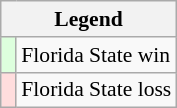<table class="wikitable" style="font-size:90%">
<tr>
<th colspan="2">Legend</th>
</tr>
<tr>
<td bgcolor=ddffdd> </td>
<td>Florida State win</td>
</tr>
<tr>
<td bgcolor=ffdddd> </td>
<td>Florida State loss</td>
</tr>
</table>
